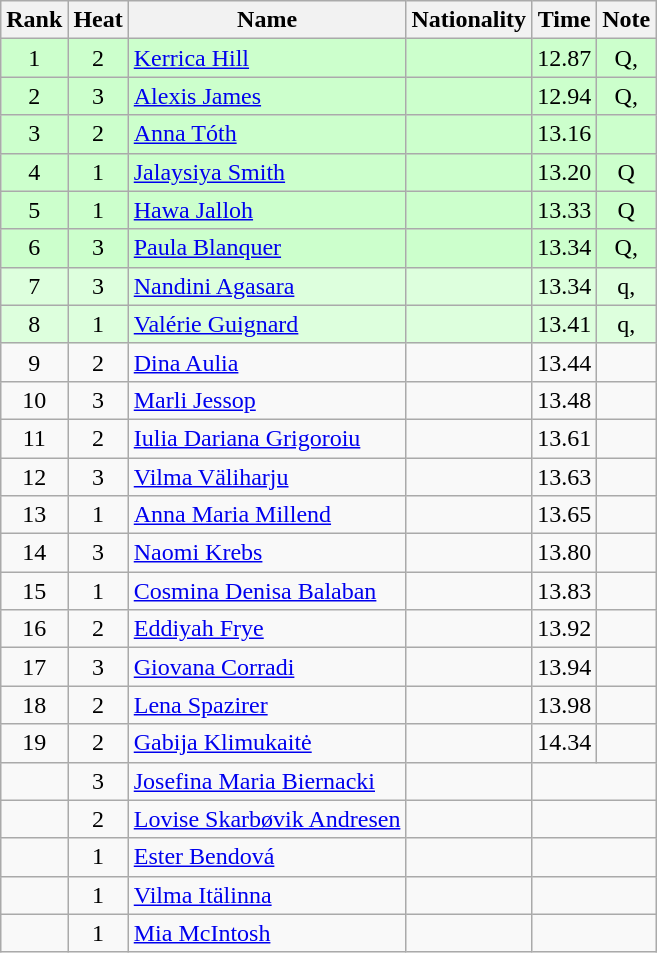<table class="wikitable sortable" style="text-align:center">
<tr>
<th>Rank</th>
<th>Heat</th>
<th>Name</th>
<th>Nationality</th>
<th>Time</th>
<th>Note</th>
</tr>
<tr bgcolor=ccffcc>
<td>1</td>
<td>2</td>
<td align=left><a href='#'>Kerrica Hill</a></td>
<td align=left></td>
<td>12.87</td>
<td>Q, </td>
</tr>
<tr bgcolor=ccffcc>
<td>2</td>
<td>3</td>
<td align=left><a href='#'>Alexis James</a></td>
<td align=left></td>
<td>12.94</td>
<td>Q, </td>
</tr>
<tr bgcolor=ccffcc>
<td>3</td>
<td>2</td>
<td align=left><a href='#'>Anna Tóth</a></td>
<td align=left></td>
<td>13.16</td>
<td></td>
</tr>
<tr bgcolor=ccffcc>
<td>4</td>
<td>1</td>
<td align=left><a href='#'>Jalaysiya Smith</a></td>
<td align=left></td>
<td>13.20</td>
<td>Q</td>
</tr>
<tr bgcolor=ccffcc>
<td>5</td>
<td>1</td>
<td align=left><a href='#'>Hawa Jalloh</a></td>
<td align=left></td>
<td>13.33</td>
<td>Q</td>
</tr>
<tr bgcolor=ccffcc>
<td>6</td>
<td>3</td>
<td align=left><a href='#'>Paula Blanquer</a></td>
<td align=left></td>
<td>13.34</td>
<td>Q, </td>
</tr>
<tr bgcolor=ddffdd>
<td>7</td>
<td>3</td>
<td align=left><a href='#'>Nandini Agasara</a></td>
<td align=left></td>
<td>13.34</td>
<td>q, </td>
</tr>
<tr bgcolor=ddffdd>
<td>8</td>
<td>1</td>
<td align=left><a href='#'>Valérie Guignard</a></td>
<td align=left></td>
<td>13.41</td>
<td>q, </td>
</tr>
<tr>
<td>9</td>
<td>2</td>
<td align=left><a href='#'>Dina Aulia</a></td>
<td align=left></td>
<td>13.44</td>
<td></td>
</tr>
<tr>
<td>10</td>
<td>3</td>
<td align=left><a href='#'>Marli Jessop</a></td>
<td align=left></td>
<td>13.48</td>
<td></td>
</tr>
<tr>
<td>11</td>
<td>2</td>
<td align=left><a href='#'>Iulia Dariana Grigoroiu</a></td>
<td align=left></td>
<td>13.61</td>
<td></td>
</tr>
<tr>
<td>12</td>
<td>3</td>
<td align=left><a href='#'>Vilma Väliharju</a></td>
<td align=left></td>
<td>13.63</td>
<td></td>
</tr>
<tr>
<td>13</td>
<td>1</td>
<td align=left><a href='#'>Anna Maria Millend</a></td>
<td align=left></td>
<td>13.65</td>
<td></td>
</tr>
<tr>
<td>14</td>
<td>3</td>
<td align=left><a href='#'>Naomi Krebs</a></td>
<td align=left></td>
<td>13.80</td>
<td></td>
</tr>
<tr>
<td>15</td>
<td>1</td>
<td align=left><a href='#'>Cosmina Denisa Balaban</a></td>
<td align=left></td>
<td>13.83</td>
<td></td>
</tr>
<tr>
<td>16</td>
<td>2</td>
<td align=left><a href='#'>Eddiyah Frye</a></td>
<td align=left></td>
<td>13.92</td>
<td></td>
</tr>
<tr>
<td>17</td>
<td>3</td>
<td align=left><a href='#'>Giovana Corradi</a></td>
<td align=left></td>
<td>13.94</td>
<td></td>
</tr>
<tr>
<td>18</td>
<td>2</td>
<td align=left><a href='#'>Lena Spazirer</a></td>
<td align=left></td>
<td>13.98</td>
<td></td>
</tr>
<tr>
<td>19</td>
<td>2</td>
<td align=left><a href='#'>Gabija Klimukaitė</a></td>
<td align=left></td>
<td>14.34</td>
<td></td>
</tr>
<tr>
<td></td>
<td>3</td>
<td align=left><a href='#'>Josefina Maria Biernacki</a></td>
<td align=left></td>
<td colspan=2></td>
</tr>
<tr>
<td></td>
<td>2</td>
<td align=left><a href='#'>Lovise Skarbøvik Andresen</a></td>
<td align=left></td>
<td colspan=2></td>
</tr>
<tr>
<td></td>
<td>1</td>
<td align=left><a href='#'>Ester Bendová</a></td>
<td align=left></td>
<td colspan=2></td>
</tr>
<tr>
<td></td>
<td>1</td>
<td align=left><a href='#'>Vilma Itälinna</a></td>
<td align=left></td>
<td colspan=2></td>
</tr>
<tr>
<td></td>
<td>1</td>
<td align=left><a href='#'>Mia McIntosh</a></td>
<td align=left></td>
<td colspan=2></td>
</tr>
</table>
